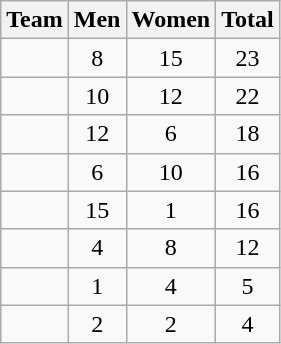<table class=wikitable style="text-align:center">
<tr>
<th>Team</th>
<th>Men</th>
<th>Women</th>
<th>Total</th>
</tr>
<tr>
<td align=left></td>
<td>8</td>
<td>15</td>
<td>23</td>
</tr>
<tr>
<td align=left></td>
<td>10</td>
<td>12</td>
<td>22</td>
</tr>
<tr>
<td align=left></td>
<td>12</td>
<td>6</td>
<td>18</td>
</tr>
<tr>
<td align=left></td>
<td>6</td>
<td>10</td>
<td>16</td>
</tr>
<tr>
<td align=left></td>
<td>15</td>
<td>1</td>
<td>16</td>
</tr>
<tr>
<td align=left></td>
<td>4</td>
<td>8</td>
<td>12</td>
</tr>
<tr>
<td align=left></td>
<td>1</td>
<td>4</td>
<td>5</td>
</tr>
<tr>
<td align=left></td>
<td>2</td>
<td>2</td>
<td>4</td>
</tr>
</table>
